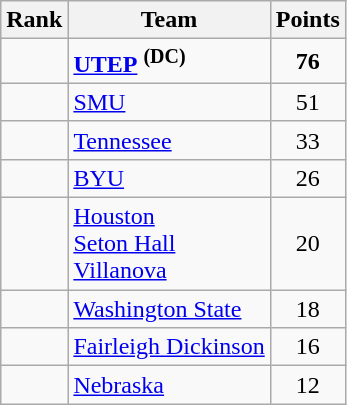<table class="wikitable sortable" style="text-align:center">
<tr>
<th>Rank</th>
<th>Team</th>
<th>Points</th>
</tr>
<tr>
<td></td>
<td align="left"><strong><a href='#'>UTEP</a></strong> <sup><strong>(DC)</strong></sup></td>
<td><strong>76</strong></td>
</tr>
<tr>
<td></td>
<td align="left"><a href='#'>SMU</a></td>
<td>51</td>
</tr>
<tr>
<td></td>
<td align="left"><a href='#'>Tennessee</a></td>
<td>33</td>
</tr>
<tr>
<td></td>
<td align="left"><a href='#'>BYU</a></td>
<td>26</td>
</tr>
<tr>
<td></td>
<td align="left"><a href='#'>Houston</a><br><a href='#'>Seton Hall</a><br><a href='#'>Villanova</a></td>
<td>20</td>
</tr>
<tr>
<td></td>
<td align="left"><a href='#'>Washington State</a></td>
<td>18</td>
</tr>
<tr>
<td></td>
<td align="left"><a href='#'>Fairleigh Dickinson</a></td>
<td>16</td>
</tr>
<tr>
<td></td>
<td align="left"><a href='#'>Nebraska</a></td>
<td>12</td>
</tr>
</table>
